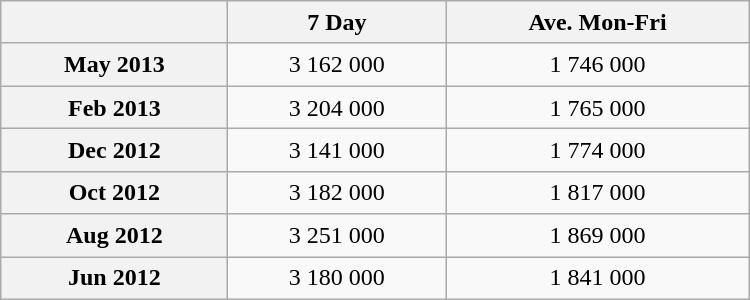<table class="wikitable sortable" style="text-align:center; width:500px; height:200px;">
<tr>
<th></th>
<th>7 Day</th>
<th>Ave. Mon-Fri</th>
</tr>
<tr>
<th scope="row">May 2013</th>
<td>3 162 000</td>
<td>1 746 000</td>
</tr>
<tr>
<th scope="row">Feb 2013</th>
<td>3 204 000</td>
<td>1 765 000</td>
</tr>
<tr>
<th scope="row">Dec 2012</th>
<td>3 141 000</td>
<td>1 774 000</td>
</tr>
<tr>
<th scope="row">Oct 2012</th>
<td>3 182 000</td>
<td>1 817 000</td>
</tr>
<tr>
<th scope="row">Aug 2012</th>
<td>3 251 000</td>
<td>1 869 000</td>
</tr>
<tr>
<th scope="row">Jun 2012</th>
<td>3 180 000</td>
<td>1 841 000</td>
</tr>
</table>
